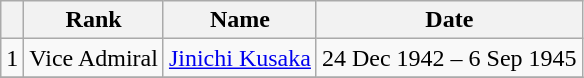<table class=wikitable>
<tr>
<th></th>
<th>Rank</th>
<th>Name</th>
<th>Date</th>
</tr>
<tr>
<td>1</td>
<td>Vice Admiral</td>
<td><a href='#'>Jinichi Kusaka</a></td>
<td>24 Dec 1942 – 6 Sep 1945</td>
</tr>
<tr>
</tr>
</table>
